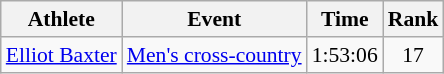<table class="wikitable" style="font-size:90%">
<tr>
<th>Athlete</th>
<th>Event</th>
<th>Time</th>
<th>Rank</th>
</tr>
<tr align=center>
<td align=left><a href='#'>Elliot Baxter</a></td>
<td align=left><a href='#'>Men's cross-country</a></td>
<td>1:53:06</td>
<td>17</td>
</tr>
</table>
